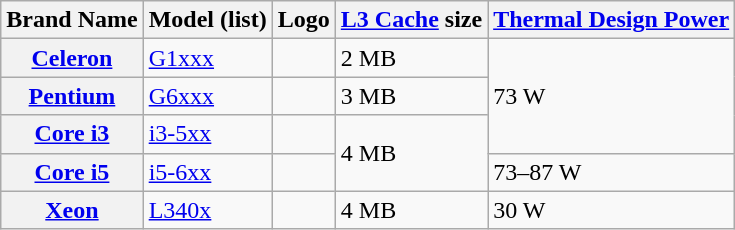<table class="wikitable">
<tr>
<th>Brand Name</th>
<th>Model (list)</th>
<th>Logo</th>
<th><a href='#'>L3 Cache</a> size</th>
<th><a href='#'>Thermal Design Power</a></th>
</tr>
<tr>
<th><a href='#'>Celeron</a></th>
<td><a href='#'>G1xxx</a></td>
<td></td>
<td>2 MB</td>
<td rowspan=3>73 W</td>
</tr>
<tr>
<th><a href='#'>Pentium</a></th>
<td><a href='#'>G6xxx</a></td>
<td></td>
<td>3 MB</td>
</tr>
<tr>
<th><a href='#'>Core i3</a></th>
<td><a href='#'>i3-5xx</a></td>
<td></td>
<td rowspan=2>4 MB</td>
</tr>
<tr>
<th><a href='#'>Core i5</a></th>
<td><a href='#'>i5-6xx</a></td>
<td></td>
<td>73–87 W</td>
</tr>
<tr>
<th><a href='#'>Xeon</a></th>
<td><a href='#'>L340x</a></td>
<td></td>
<td>4 MB</td>
<td>30 W</td>
</tr>
</table>
